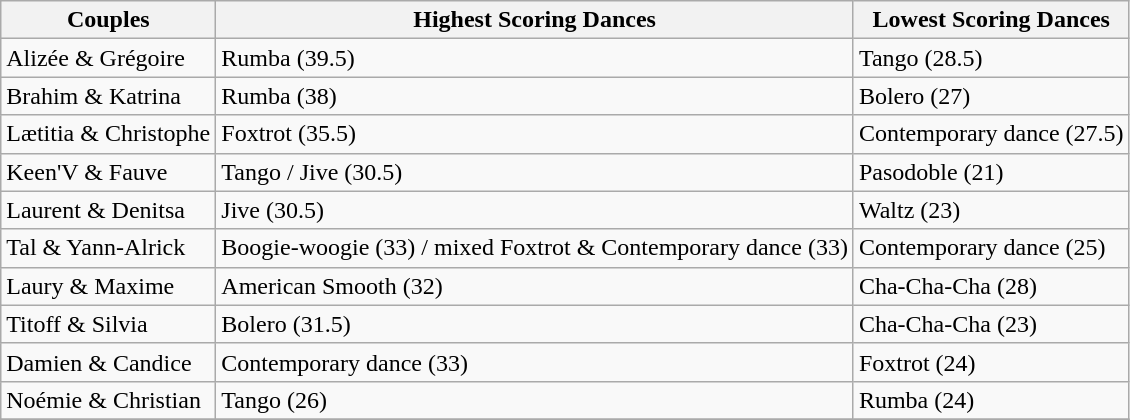<table class="wikitable" border="1">
<tr>
<th>Couples</th>
<th>Highest Scoring Dances</th>
<th>Lowest Scoring Dances</th>
</tr>
<tr>
<td>Alizée & Grégoire</td>
<td>Rumba (39.5)</td>
<td>Tango (28.5)</td>
</tr>
<tr>
<td>Brahim & Katrina</td>
<td>Rumba (38)</td>
<td>Bolero (27)</td>
</tr>
<tr>
<td>Lætitia & Christophe</td>
<td>Foxtrot (35.5)</td>
<td>Contemporary dance (27.5)</td>
</tr>
<tr>
<td>Keen'V & Fauve</td>
<td>Tango / Jive (30.5)</td>
<td>Pasodoble (21)</td>
</tr>
<tr>
<td>Laurent & Denitsa</td>
<td>Jive (30.5)</td>
<td>Waltz (23)</td>
</tr>
<tr>
<td>Tal & Yann-Alrick</td>
<td>Boogie-woogie (33) / mixed Foxtrot & Contemporary dance (33)</td>
<td>Contemporary dance (25)</td>
</tr>
<tr>
<td>Laury & Maxime</td>
<td>American Smooth (32)</td>
<td>Cha-Cha-Cha (28)</td>
</tr>
<tr>
<td>Titoff & Silvia</td>
<td>Bolero (31.5)</td>
<td>Cha-Cha-Cha (23)</td>
</tr>
<tr>
<td>Damien & Candice</td>
<td>Contemporary dance (33)</td>
<td>Foxtrot (24)</td>
</tr>
<tr>
<td>Noémie & Christian</td>
<td>Tango (26)</td>
<td>Rumba (24)</td>
</tr>
<tr>
</tr>
</table>
